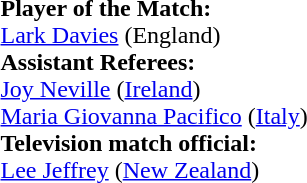<table style="width:100%">
<tr>
<td><br><strong>Player of the Match:</strong>
<br><a href='#'>Lark Davies</a> (England)<br><strong>Assistant Referees:</strong>
<br><a href='#'>Joy Neville</a> (<a href='#'>Ireland</a>)
<br><a href='#'>Maria Giovanna Pacifico</a> (<a href='#'>Italy</a>)
<br><strong>Television match official:</strong>
<br><a href='#'>Lee Jeffrey</a> (<a href='#'>New Zealand</a>)</td>
</tr>
</table>
